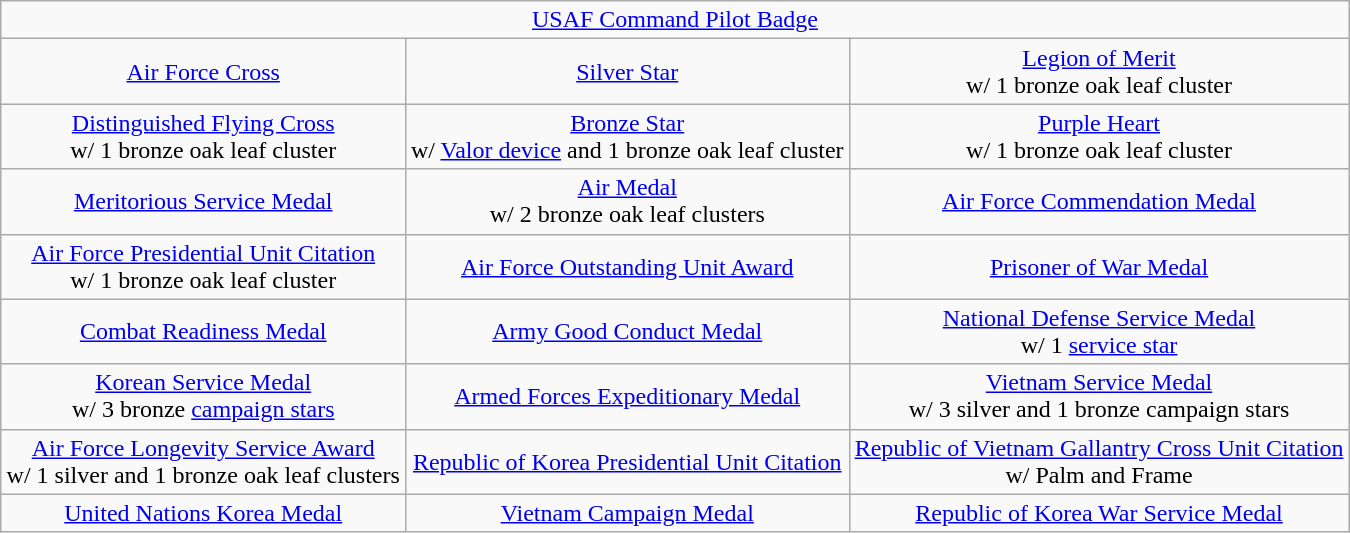<table class="wikitable" style="margin:1em auto; text-align:center;">
<tr>
<td colspan="3"><a href='#'>USAF Command Pilot Badge</a></td>
</tr>
<tr>
<td><a href='#'>Air Force Cross</a></td>
<td><a href='#'>Silver Star</a></td>
<td><a href='#'>Legion of Merit</a><br>w/ 1 bronze oak leaf cluster</td>
</tr>
<tr>
<td><a href='#'>Distinguished Flying Cross</a><br> w/ 1 bronze oak leaf cluster</td>
<td><a href='#'>Bronze Star</a><br>w/ <a href='#'>Valor device</a> and 1 bronze oak leaf cluster</td>
<td><a href='#'>Purple Heart</a><br>w/ 1 bronze oak leaf cluster</td>
</tr>
<tr>
<td><a href='#'>Meritorious Service Medal</a></td>
<td><a href='#'>Air Medal</a><br>w/ 2 bronze oak leaf clusters</td>
<td><a href='#'>Air Force Commendation Medal</a></td>
</tr>
<tr>
<td><a href='#'>Air Force Presidential Unit Citation</a><br>w/ 1 bronze oak leaf cluster</td>
<td><a href='#'>Air Force Outstanding Unit Award</a></td>
<td><a href='#'>Prisoner of War Medal</a></td>
</tr>
<tr>
<td><a href='#'>Combat Readiness Medal</a></td>
<td><a href='#'>Army Good Conduct Medal</a></td>
<td><a href='#'>National Defense Service Medal</a><br>w/ 1 <a href='#'>service star</a></td>
</tr>
<tr>
<td><a href='#'>Korean Service Medal</a><br>w/ 3 bronze <a href='#'>campaign stars</a></td>
<td><a href='#'>Armed Forces Expeditionary Medal</a></td>
<td><a href='#'>Vietnam Service Medal</a><br>w/ 3 silver and 1 bronze campaign stars</td>
</tr>
<tr>
<td><a href='#'>Air Force Longevity Service Award</a><br>w/ 1 silver and 1 bronze oak leaf clusters</td>
<td><a href='#'>Republic of Korea Presidential Unit Citation</a></td>
<td><a href='#'>Republic of Vietnam Gallantry Cross Unit Citation</a><br>w/ Palm and Frame</td>
</tr>
<tr>
<td><a href='#'>United Nations Korea Medal</a></td>
<td><a href='#'>Vietnam Campaign Medal</a></td>
<td><a href='#'>Republic of Korea War Service Medal</a></td>
</tr>
</table>
